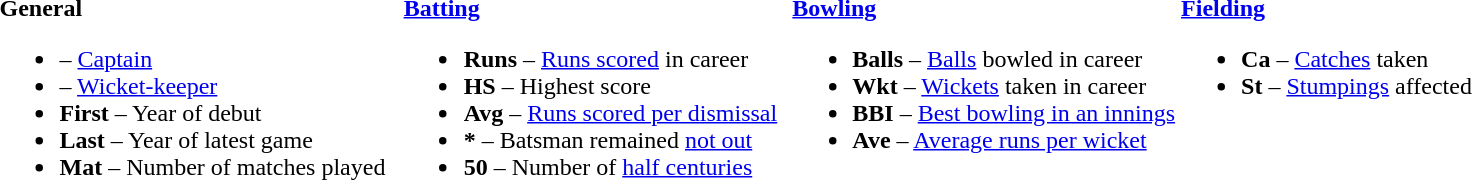<table>
<tr>
<td valign="top" style="width:26%"><br><strong>General</strong><ul><li> – <a href='#'>Captain</a></li><li> – <a href='#'>Wicket-keeper</a></li><li><strong>First</strong> – Year of debut</li><li><strong>Last</strong> – Year of latest game</li><li><strong>Mat</strong> – Number of matches played</li></ul></td>
<td valign="top" style="width:25%"><br><strong><a href='#'>Batting</a></strong><ul><li><strong>Runs</strong> – <a href='#'>Runs scored</a> in career</li><li><strong>HS</strong> – Highest score</li><li><strong>Avg</strong> – <a href='#'>Runs scored per dismissal</a></li><li><strong>*</strong> – Batsman remained <a href='#'>not out</a></li><li><strong>50</strong> – Number of <a href='#'>half centuries</a></li></ul></td>
<td valign="top" style="width:25%"><br><strong><a href='#'>Bowling</a></strong><ul><li><strong>Balls</strong> – <a href='#'>Balls</a> bowled in career</li><li><strong>Wkt</strong> – <a href='#'>Wickets</a> taken in career</li><li><strong>BBI</strong> – <a href='#'>Best bowling in an innings</a></li><li><strong>Ave</strong> – <a href='#'>Average runs per wicket</a></li></ul></td>
<td valign="top" style="width:24%"><br><strong><a href='#'>Fielding</a></strong><ul><li><strong>Ca</strong> – <a href='#'>Catches</a> taken</li><li><strong>St</strong> – <a href='#'>Stumpings</a> affected</li></ul></td>
</tr>
</table>
